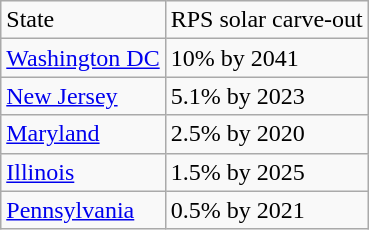<table class="wikitable">
<tr>
<td>State</td>
<td>RPS solar carve-out</td>
</tr>
<tr>
<td><a href='#'>Washington DC</a></td>
<td>10% by 2041</td>
</tr>
<tr>
<td><a href='#'>New Jersey</a></td>
<td>5.1% by 2023</td>
</tr>
<tr>
<td><a href='#'>Maryland</a></td>
<td>2.5% by 2020</td>
</tr>
<tr>
<td><a href='#'>Illinois</a></td>
<td>1.5% by 2025</td>
</tr>
<tr>
<td><a href='#'>Pennsylvania</a></td>
<td>0.5% by 2021</td>
</tr>
</table>
